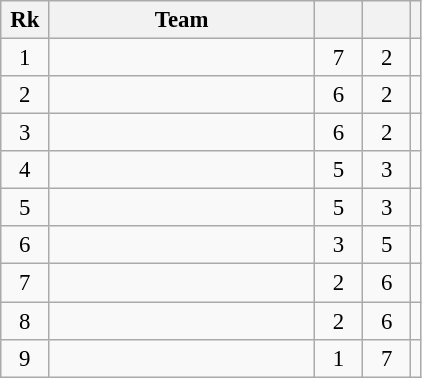<table class=wikitable style="text-align:center; font-size:95%">
<tr>
<th width=25>Rk</th>
<th width=170>Team</th>
<th width=25></th>
<th width=25></th>
<th colspan=2></th>
</tr>
<tr>
<td>1</td>
<td align=left></td>
<td>7</td>
<td>2</td>
<td colspan=2></td>
</tr>
<tr>
<td>2</td>
<td align=left></td>
<td>6</td>
<td>2</td>
<td colspan=2></td>
</tr>
<tr>
<td>3</td>
<td align=left></td>
<td>6</td>
<td>2</td>
<td colspan=2></td>
</tr>
<tr>
<td>4</td>
<td align=left></td>
<td>5</td>
<td>3</td>
<td></td>
</tr>
<tr>
<td>5</td>
<td align=left></td>
<td>5</td>
<td>3</td>
<td></td>
</tr>
<tr>
<td>6</td>
<td align=left></td>
<td>3</td>
<td>5</td>
<td></td>
</tr>
<tr>
<td>7</td>
<td align=left></td>
<td>2</td>
<td>6</td>
<td></td>
</tr>
<tr>
<td>8</td>
<td align=left></td>
<td>2</td>
<td>6</td>
<td></td>
</tr>
<tr>
<td>9</td>
<td align=left></td>
<td>1</td>
<td>7</td>
<td></td>
</tr>
</table>
